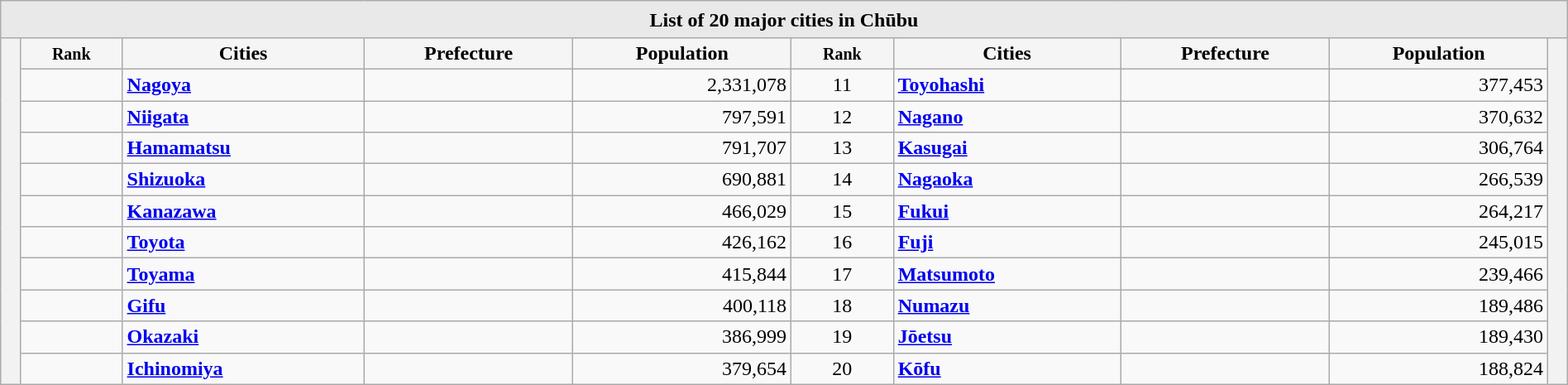<table class="wikitable" style="text-align:left; width:100%; margin-right:10px; font-size:100%">
<tr>
<th colspan="10" style="text-align:center; background:#e9e9e9; padding:0.3em; line-height:1.2em;"><strong>List of 20 major cities in Chūbu</strong></th>
</tr>
<tr>
<th rowspan=30><br><br></th>
<th style="text-align:center; background:#f5f5f5;"><small>Rank</small></th>
<th style="text-align:center; background:#f5f5f5;">Cities</th>
<th style="text-align:center; background:#f5f5f5;">Prefecture</th>
<th style="text-align:center; background:#f5f5f5;">Population</th>
<th style="text-align:center; background:#f5f5f5;"><small>Rank</small></th>
<th style="text-align:center; background:#f5f5f5;">Cities</th>
<th style="text-align:center; background:#f5f5f5;">Prefecture</th>
<th style="text-align:center; background:#f5f5f5;">Population</th>
<th rowspan=21><br><br></th>
</tr>
<tr>
<td style=“text-align:center; background:#f0f0f0”></td>
<td align=left> <strong><a href='#'>Nagoya</a></strong></td>
<td></td>
<td align=right>2,331,078</td>
<td style="text-align:center">11</td>
<td align=left> <strong><a href='#'>Toyohashi</a></strong></td>
<td></td>
<td align=right>377,453</td>
</tr>
<tr>
<td style=“text-align:center; background:#f0f0f0”></td>
<td align=left> <strong><a href='#'>Niigata</a></strong></td>
<td></td>
<td align=right>797,591</td>
<td style="text-align:center">12</td>
<td align=left> <strong><a href='#'>Nagano</a></strong></td>
<td></td>
<td align=right>370,632</td>
</tr>
<tr>
<td style=“text-align:center; background:#f0f0f0”></td>
<td align=left> <strong><a href='#'>Hamamatsu</a></strong></td>
<td></td>
<td align=right>791,707</td>
<td style="text-align:center">13</td>
<td align=left> <strong><a href='#'>Kasugai</a></strong></td>
<td></td>
<td align=right>306,764</td>
</tr>
<tr>
<td style=“text-align:center; background:#f0f0f0”></td>
<td align=left> <strong><a href='#'>Shizuoka</a></strong></td>
<td></td>
<td align=right>690,881</td>
<td style="text-align:center">14</td>
<td align=left> <strong><a href='#'>Nagaoka</a></strong></td>
<td></td>
<td align=right>266,539</td>
</tr>
<tr>
<td style=“text-align:center; background:#f0f0f0”></td>
<td align=left> <strong><a href='#'>Kanazawa</a></strong></td>
<td></td>
<td align=right>466,029</td>
<td style="text-align:center">15</td>
<td align=left> <strong><a href='#'>Fukui</a></strong></td>
<td></td>
<td align=right>264,217</td>
</tr>
<tr>
<td style=“text-align:center; background:#f0f0f0”></td>
<td align=left> <strong><a href='#'>Toyota</a></strong></td>
<td></td>
<td align=right>426,162</td>
<td style="text-align:center">16</td>
<td align=left> <strong><a href='#'>Fuji</a></strong></td>
<td></td>
<td align=right>245,015</td>
</tr>
<tr>
<td style=“text-align:center; background:#f0f0f0”></td>
<td align=left> <strong><a href='#'>Toyama</a></strong></td>
<td></td>
<td align=right>415,844</td>
<td style="text-align:center">17</td>
<td align=left> <strong><a href='#'>Matsumoto</a></strong></td>
<td></td>
<td align=right>239,466</td>
</tr>
<tr>
<td style=“text-align:center; background:#f0f0f0”></td>
<td align=left> <strong><a href='#'>Gifu</a></strong></td>
<td></td>
<td align=right>400,118</td>
<td style="text-align:center">18</td>
<td align=left> <strong><a href='#'>Numazu</a></strong></td>
<td></td>
<td align=right>189,486</td>
</tr>
<tr>
<td style=“text-align:center; background:#f0f0f0”></td>
<td align=left> <strong><a href='#'>Okazaki</a></strong></td>
<td></td>
<td align=right>386,999</td>
<td style="text-align:center">19</td>
<td align=left> <strong><a href='#'>Jōetsu</a></strong></td>
<td></td>
<td align=right>189,430</td>
</tr>
<tr>
<td style=“background:#f0f0f0”></td>
<td align=left> <strong><a href='#'>Ichinomiya</a></strong></td>
<td></td>
<td align=right>379,654</td>
<td style="text-align:center">20</td>
<td align=left> <strong><a href='#'>Kōfu</a></strong></td>
<td></td>
<td align=right>188,824</td>
</tr>
</table>
